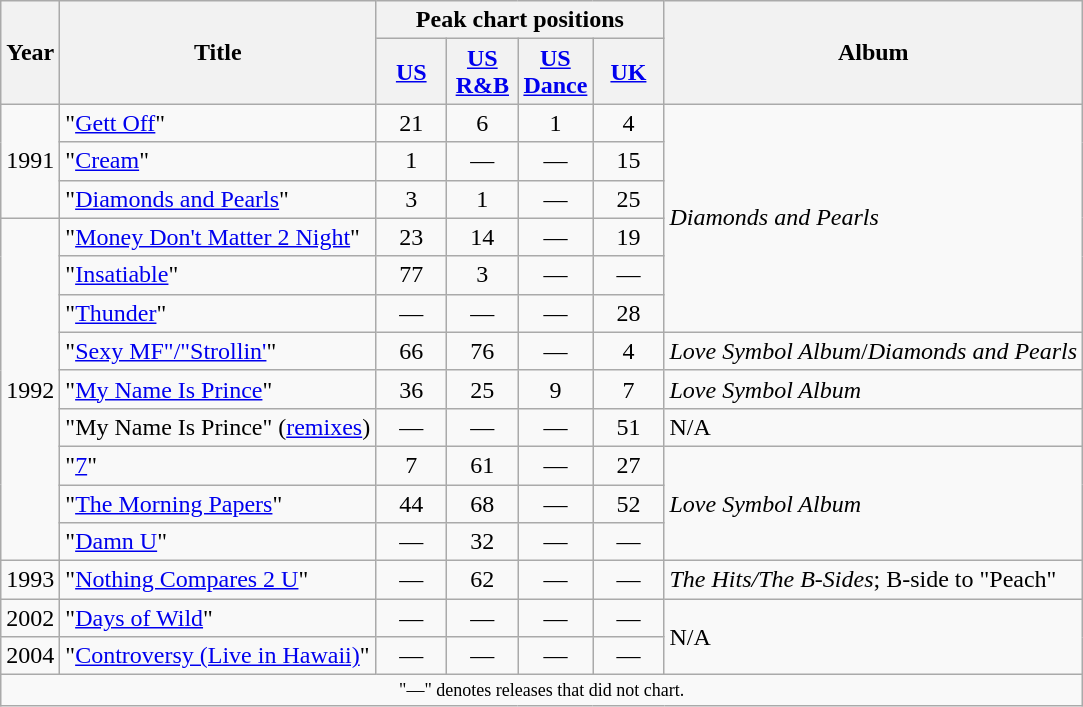<table class="wikitable">
<tr>
<th scope="col" rowspan="2">Year</th>
<th scope="col" rowspan="2">Title</th>
<th scope="col" colspan="4">Peak chart positions</th>
<th scope="col" rowspan="2">Album</th>
</tr>
<tr>
<th align="center" width="40"><a href='#'>US</a><br></th>
<th align="center" width="40"><a href='#'>US R&B</a><br></th>
<th align="center" width="40"><a href='#'>US Dance</a><br></th>
<th align="center" width="40"><a href='#'>UK</a><br></th>
</tr>
<tr>
<td align="center" rowspan="3">1991</td>
<td align="left">"<a href='#'>Gett Off</a>"</td>
<td align="center">21</td>
<td align="center">6</td>
<td align="center">1</td>
<td align="center">4</td>
<td align="left" rowspan="6"><em>Diamonds and Pearls</em></td>
</tr>
<tr>
<td align="left">"<a href='#'>Cream</a>"</td>
<td align="center">1</td>
<td align="center">—</td>
<td align="center">—</td>
<td align="center">15</td>
</tr>
<tr>
<td align="left">"<a href='#'>Diamonds and Pearls</a>" <br></td>
<td align="center">3</td>
<td align="center">1</td>
<td align="center">—</td>
<td align="center">25</td>
</tr>
<tr>
<td align="center" rowspan="9">1992</td>
<td align="left">"<a href='#'>Money Don't Matter 2 Night</a>" <br></td>
<td align="center">23</td>
<td align="center">14</td>
<td align="center">—</td>
<td align="center">19</td>
</tr>
<tr>
<td align="left">"<a href='#'>Insatiable</a>"</td>
<td align="center">77</td>
<td align="center">3</td>
<td align="center">—</td>
<td align="center">—</td>
</tr>
<tr>
<td align="left">"<a href='#'>Thunder</a>"</td>
<td align="center">—</td>
<td align="center">—</td>
<td align="center">—</td>
<td align="center">28</td>
</tr>
<tr>
<td align="left">"<a href='#'>Sexy MF"/"Strollin'</a>"</td>
<td align="center">66</td>
<td align="center">76</td>
<td align="center">—</td>
<td align="center">4</td>
<td align="left"><em>Love Symbol Album</em>/<em>Diamonds and Pearls</em></td>
</tr>
<tr>
<td align="left">"<a href='#'>My Name Is Prince</a>" <br></td>
<td align="center">36</td>
<td align="center">25</td>
<td align="center">9</td>
<td align="center">7</td>
<td align="left"><em>Love Symbol Album</em></td>
</tr>
<tr>
<td align="left">"My Name Is Prince" (<a href='#'>remixes</a>) <br></td>
<td align="center">—</td>
<td align="center">—</td>
<td align="center">—</td>
<td align="center">51</td>
<td align="left">N/A</td>
</tr>
<tr>
<td align="left">"<a href='#'>7</a>"</td>
<td align="center">7</td>
<td align="center">61</td>
<td align="center">—</td>
<td align="center">27</td>
<td align="left" rowspan="3"><em>Love Symbol Album</em></td>
</tr>
<tr>
<td align="left">"<a href='#'>The Morning Papers</a>" <br></td>
<td align="center">44</td>
<td align="center">68</td>
<td align="center">—</td>
<td align="center">52</td>
</tr>
<tr>
<td align="left">"<a href='#'>Damn U</a>"</td>
<td align="center">—</td>
<td align="center">32</td>
<td align="center">—</td>
<td align="center">—</td>
</tr>
<tr>
<td align="center">1993</td>
<td align="left">"<a href='#'>Nothing Compares 2 U</a>"</td>
<td align="center">—</td>
<td align="center">62</td>
<td align="center">—</td>
<td align="center">—</td>
<td align="left"><em>The Hits/The B-Sides</em>; B-side to "Peach"</td>
</tr>
<tr>
<td align="center">2002</td>
<td align="left">"<a href='#'>Days of Wild</a>"</td>
<td align="center">—</td>
<td align="center">—</td>
<td align="center">—</td>
<td align="center">—</td>
<td align="left" rowspan=2>N/A</td>
</tr>
<tr>
<td align="center">2004</td>
<td align="left">"<a href='#'>Controversy (Live in Hawaii)</a>"</td>
<td align="center">—</td>
<td align="center">—</td>
<td align="center">—</td>
<td align="center">—</td>
</tr>
<tr>
<td colspan="7" style="text-align:center; font-size:9pt;">"—" denotes releases that did not chart.</td>
</tr>
</table>
